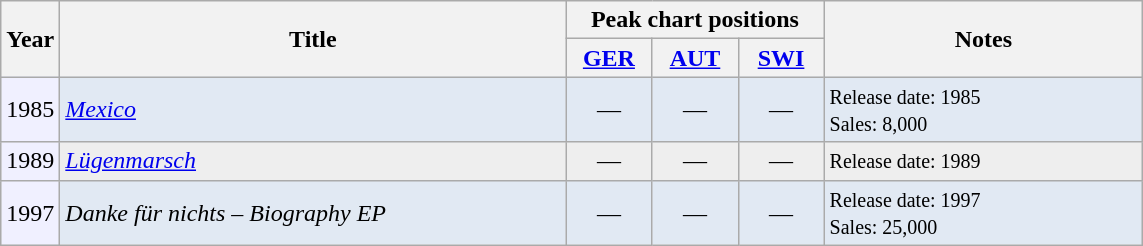<table class="wikitable">
<tr class="hintergrundfarbe8">
<th rowspan="2">Year</th>
<th style="width:330px;" rowspan="2">Title</th>
<th colspan="3">Peak chart positions </th>
<th style="width:205px;" rowspan="2">Notes</th>
</tr>
<tr class="hintergrundfarbe8">
<th style="width:50px;"><a href='#'>GER</a></th>
<th style="width:50px;"><a href='#'>AUT</a></th>
<th style="width:50px;"><a href='#'>SWI</a></th>
</tr>
<tr style="background:#e1e9f3;">
<td style="background:#f0f0ff;">1985</td>
<td><em><a href='#'>Mexico</a></em></td>
<td style="text-align:center;" >—</td>
<td style="text-align:center;" >—</td>
<td style="text-align:center;" >—</td>
<td><small>Release date: 1985<br>Sales: 8,000</small></td>
</tr>
<tr style="background:#eee;">
<td style="background:#f0f0ff;">1989</td>
<td><em><a href='#'>Lügenmarsch</a></em></td>
<td style="text-align:center;" >—</td>
<td style="text-align:center;" >—</td>
<td style="text-align:center;" >—</td>
<td><small>Release date: 1989</small></td>
</tr>
<tr style="background:#e1e9f3;">
<td style="background:#f0f0ff;">1997</td>
<td><em>Danke für nichts – Biography EP</em></td>
<td style="text-align:center;" >—</td>
<td style="text-align:center;" >—</td>
<td style="text-align:center;" >—</td>
<td><small>Release date: 1997<br>Sales: 25,000</small></td>
</tr>
</table>
